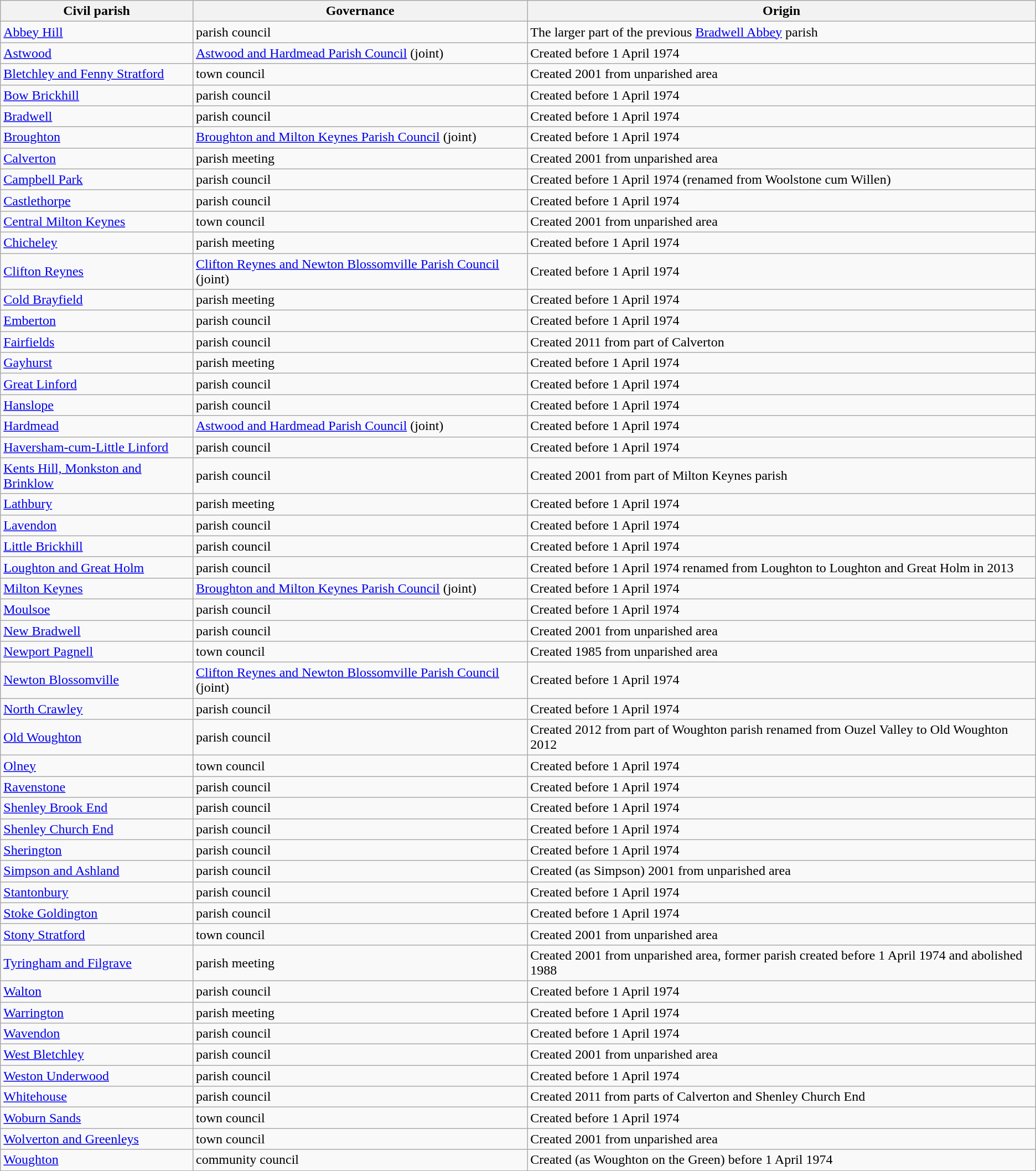<table class="wikitable sortable">
<tr>
<th>Civil parish</th>
<th>Governance</th>
<th>Origin</th>
</tr>
<tr>
<td><a href='#'>Abbey Hill</a></td>
<td>parish council</td>
<td>The larger part of the previous <a href='#'>Bradwell Abbey</a> parish</td>
</tr>
<tr>
<td><a href='#'>Astwood</a></td>
<td><a href='#'>Astwood and Hardmead Parish Council</a> (joint)</td>
<td>Created before 1 April 1974</td>
</tr>
<tr>
<td><a href='#'>Bletchley and Fenny Stratford</a></td>
<td>town council</td>
<td>Created 2001 from unparished area</td>
</tr>
<tr>
<td><a href='#'>Bow Brickhill</a></td>
<td>parish council</td>
<td>Created before 1 April 1974</td>
</tr>
<tr>
<td><a href='#'>Bradwell</a></td>
<td>parish council</td>
<td>Created before 1 April 1974</td>
</tr>
<tr>
<td><a href='#'>Broughton</a></td>
<td><a href='#'>Broughton and Milton Keynes Parish Council</a> (joint)</td>
<td>Created before 1 April 1974</td>
</tr>
<tr>
<td><a href='#'>Calverton</a></td>
<td>parish meeting</td>
<td>Created 2001 from unparished area</td>
</tr>
<tr>
<td><a href='#'>Campbell Park</a></td>
<td>parish council</td>
<td>Created before 1 April 1974 (renamed from Woolstone cum Willen)</td>
</tr>
<tr>
<td><a href='#'>Castlethorpe</a></td>
<td>parish council</td>
<td>Created before 1 April 1974</td>
</tr>
<tr>
<td><a href='#'>Central Milton Keynes</a></td>
<td>town council</td>
<td>Created 2001 from unparished area</td>
</tr>
<tr>
<td><a href='#'>Chicheley</a></td>
<td>parish meeting</td>
<td>Created before 1 April 1974</td>
</tr>
<tr>
<td><a href='#'>Clifton Reynes</a></td>
<td><a href='#'>Clifton Reynes and Newton Blossomville Parish Council</a> (joint)</td>
<td>Created before 1 April 1974</td>
</tr>
<tr>
<td><a href='#'>Cold Brayfield</a></td>
<td>parish meeting</td>
<td>Created before 1 April 1974</td>
</tr>
<tr>
<td><a href='#'>Emberton</a></td>
<td>parish council</td>
<td>Created before 1 April 1974</td>
</tr>
<tr>
<td><a href='#'>Fairfields</a></td>
<td>parish council</td>
<td>Created 2011 from part of Calverton</td>
</tr>
<tr>
<td><a href='#'>Gayhurst</a></td>
<td>parish meeting</td>
<td>Created before 1 April 1974</td>
</tr>
<tr>
<td><a href='#'>Great Linford</a></td>
<td>parish council</td>
<td>Created before 1 April 1974</td>
</tr>
<tr>
<td><a href='#'>Hanslope</a></td>
<td>parish council</td>
<td>Created before 1 April 1974</td>
</tr>
<tr>
<td><a href='#'>Hardmead</a></td>
<td><a href='#'>Astwood and Hardmead Parish Council</a> (joint)</td>
<td>Created before 1 April 1974</td>
</tr>
<tr>
<td><a href='#'>Haversham-cum-Little Linford</a></td>
<td>parish council</td>
<td>Created before 1 April 1974</td>
</tr>
<tr>
<td><a href='#'>Kents Hill, Monkston and Brinklow</a></td>
<td>parish council</td>
<td>Created 2001 from part of Milton Keynes parish</td>
</tr>
<tr>
<td><a href='#'>Lathbury</a></td>
<td>parish meeting</td>
<td>Created before 1 April 1974</td>
</tr>
<tr>
<td><a href='#'>Lavendon</a></td>
<td>parish council</td>
<td>Created before 1 April 1974</td>
</tr>
<tr>
<td><a href='#'>Little Brickhill</a></td>
<td>parish council</td>
<td>Created before 1 April 1974</td>
</tr>
<tr>
<td><a href='#'>Loughton and Great Holm</a></td>
<td>parish council</td>
<td>Created before 1 April 1974 renamed from Loughton to Loughton and Great Holm in 2013</td>
</tr>
<tr>
<td><a href='#'>Milton Keynes</a></td>
<td><a href='#'>Broughton and Milton Keynes Parish Council</a> (joint)</td>
<td>Created before 1 April 1974</td>
</tr>
<tr>
<td><a href='#'>Moulsoe</a></td>
<td>parish council</td>
<td>Created before 1 April 1974</td>
</tr>
<tr>
<td><a href='#'>New Bradwell</a></td>
<td>parish council</td>
<td>Created 2001 from unparished area</td>
</tr>
<tr>
<td><a href='#'>Newport Pagnell</a></td>
<td>town council</td>
<td>Created 1985 from unparished area</td>
</tr>
<tr>
<td><a href='#'>Newton Blossomville</a></td>
<td><a href='#'>Clifton Reynes and Newton Blossomville Parish Council</a> (joint)</td>
<td>Created before 1 April 1974</td>
</tr>
<tr>
<td><a href='#'>North Crawley</a></td>
<td>parish council</td>
<td>Created before 1 April 1974</td>
</tr>
<tr>
<td><a href='#'>Old Woughton</a></td>
<td>parish council</td>
<td>Created 2012 from part of Woughton parish renamed from Ouzel Valley to Old Woughton 2012</td>
</tr>
<tr>
<td><a href='#'>Olney</a></td>
<td>town council</td>
<td>Created before 1 April 1974</td>
</tr>
<tr>
<td><a href='#'>Ravenstone</a></td>
<td>parish council</td>
<td>Created before 1 April 1974</td>
</tr>
<tr>
<td><a href='#'>Shenley Brook End</a></td>
<td>parish council</td>
<td>Created before 1 April 1974</td>
</tr>
<tr>
<td><a href='#'>Shenley Church End</a></td>
<td>parish council</td>
<td>Created before 1 April 1974</td>
</tr>
<tr>
<td><a href='#'>Sherington</a></td>
<td>parish council</td>
<td>Created before 1 April 1974</td>
</tr>
<tr>
<td><a href='#'>Simpson and Ashland</a></td>
<td>parish council</td>
<td>Created (as Simpson) 2001 from unparished area</td>
</tr>
<tr>
<td><a href='#'>Stantonbury</a></td>
<td>parish council</td>
<td>Created before 1 April 1974</td>
</tr>
<tr>
<td><a href='#'>Stoke Goldington</a></td>
<td>parish council</td>
<td>Created before 1 April 1974</td>
</tr>
<tr>
<td><a href='#'>Stony Stratford</a></td>
<td>town council</td>
<td>Created 2001 from unparished area</td>
</tr>
<tr>
<td><a href='#'>Tyringham and Filgrave</a></td>
<td>parish meeting</td>
<td>Created 2001 from unparished area, former parish created before 1 April 1974 and abolished 1988</td>
</tr>
<tr>
<td><a href='#'>Walton</a></td>
<td>parish council</td>
<td>Created before 1 April 1974</td>
</tr>
<tr>
<td><a href='#'>Warrington</a></td>
<td>parish meeting</td>
<td>Created before 1 April 1974</td>
</tr>
<tr>
<td><a href='#'>Wavendon</a></td>
<td>parish council</td>
<td>Created before 1 April 1974</td>
</tr>
<tr>
<td><a href='#'>West Bletchley</a></td>
<td>parish council</td>
<td>Created 2001 from unparished area</td>
</tr>
<tr>
<td><a href='#'>Weston Underwood</a></td>
<td>parish council</td>
<td>Created before 1 April 1974</td>
</tr>
<tr>
<td><a href='#'>Whitehouse</a></td>
<td>parish council</td>
<td>Created 2011 from parts of Calverton and Shenley Church End</td>
</tr>
<tr>
<td><a href='#'>Woburn Sands</a></td>
<td>town council</td>
<td>Created before 1 April 1974</td>
</tr>
<tr>
<td><a href='#'>Wolverton and Greenleys</a></td>
<td>town council</td>
<td>Created 2001 from unparished area</td>
</tr>
<tr>
<td><a href='#'>Woughton</a></td>
<td>community council</td>
<td>Created (as Woughton on the Green) before 1 April 1974</td>
</tr>
</table>
